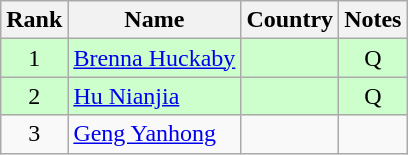<table class="wikitable" style="text-align:center;">
<tr>
<th>Rank</th>
<th>Name</th>
<th>Country</th>
<th>Notes</th>
</tr>
<tr bgcolor=ccffcc>
<td>1</td>
<td align=left><a href='#'>Brenna Huckaby</a></td>
<td align=left></td>
<td>Q</td>
</tr>
<tr bgcolor=ccffcc>
<td>2</td>
<td align=left><a href='#'>Hu Nianjia</a></td>
<td align=left></td>
<td>Q</td>
</tr>
<tr>
<td>3</td>
<td align=left><a href='#'>Geng Yanhong</a></td>
<td align=left></td>
<td></td>
</tr>
</table>
